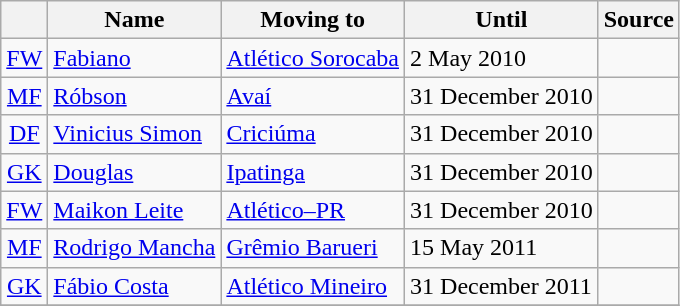<table class="wikitable sortable" style="text-align:center;">
<tr>
<th></th>
<th>Name</th>
<th>Moving to</th>
<th>Until</th>
<th>Source</th>
</tr>
<tr>
<td><a href='#'>FW</a></td>
<td style="text-align:left;"> <a href='#'>Fabiano</a></td>
<td style="text-align:left;"><a href='#'>Atlético Sorocaba</a></td>
<td style="text-align:left;">2 May 2010</td>
<td></td>
</tr>
<tr>
<td><a href='#'>MF</a></td>
<td style="text-align:left;"> <a href='#'>Róbson</a></td>
<td style="text-align:left;"><a href='#'>Avaí</a></td>
<td style="text-align:left;">31 December 2010</td>
<td></td>
</tr>
<tr>
<td><a href='#'>DF</a></td>
<td style="text-align:left;"> <a href='#'>Vinicius Simon</a></td>
<td style="text-align:left;"><a href='#'>Criciúma</a></td>
<td style="text-align:left;">31 December 2010</td>
<td></td>
</tr>
<tr>
<td><a href='#'>GK</a></td>
<td style="text-align:left;"> <a href='#'>Douglas</a></td>
<td style="text-align:left;"><a href='#'>Ipatinga</a></td>
<td style="text-align:left;">31 December 2010</td>
<td></td>
</tr>
<tr>
<td><a href='#'>FW</a></td>
<td style="text-align:left;"> <a href='#'>Maikon Leite</a></td>
<td style="text-align:left;"><a href='#'>Atlético–PR</a></td>
<td style="text-align:left;">31 December 2010</td>
<td></td>
</tr>
<tr>
<td><a href='#'>MF</a></td>
<td style="text-align:left;"> <a href='#'>Rodrigo Mancha</a></td>
<td style="text-align:left;"><a href='#'>Grêmio Barueri</a></td>
<td style="text-align:left;">15 May 2011</td>
<td></td>
</tr>
<tr>
<td><a href='#'>GK</a></td>
<td style="text-align:left;"> <a href='#'>Fábio Costa</a></td>
<td style="text-align:left;"><a href='#'>Atlético Mineiro</a></td>
<td style="text-align:left;">31 December 2011</td>
<td></td>
</tr>
<tr>
</tr>
</table>
